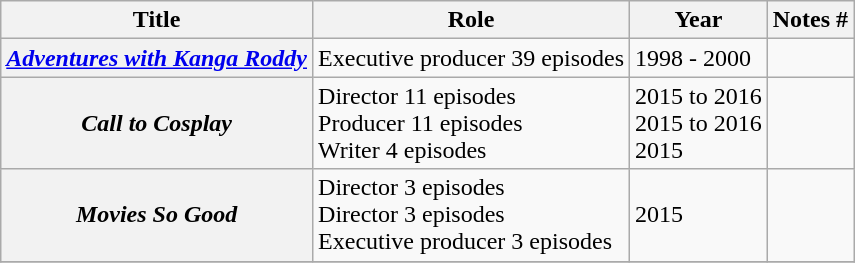<table class="wikitable plainrowheaders sortable">
<tr>
<th scope="col">Title</th>
<th scope="col">Role</th>
<th scope="col">Year</th>
<th scope="col" class="unsortable">Notes #</th>
</tr>
<tr>
<th scope="row"><em><a href='#'>Adventures with Kanga Roddy</a></em></th>
<td>Executive producer 39 episodes</td>
<td>1998 - 2000</td>
<td></td>
</tr>
<tr>
<th scope="row"><em>Call to Cosplay</em></th>
<td>Director 11 episodes<br>Producer 11 episodes<br>Writer 4 episodes</td>
<td>2015 to 2016<br>2015 to 2016<br>2015</td>
<td></td>
</tr>
<tr>
<th scope="row"><em>Movies So Good</em></th>
<td>Director 3 episodes<br>Director 3 episodes<br>Executive producer 3 episodes</td>
<td>2015</td>
<td></td>
</tr>
<tr>
</tr>
</table>
